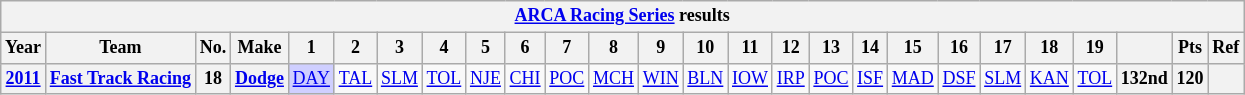<table class="wikitable" style="text-align:center; font-size:75%">
<tr>
<th colspan=26><a href='#'>ARCA Racing Series</a> results</th>
</tr>
<tr>
<th>Year</th>
<th>Team</th>
<th>No.</th>
<th>Make</th>
<th>1</th>
<th>2</th>
<th>3</th>
<th>4</th>
<th>5</th>
<th>6</th>
<th>7</th>
<th>8</th>
<th>9</th>
<th>10</th>
<th>11</th>
<th>12</th>
<th>13</th>
<th>14</th>
<th>15</th>
<th>16</th>
<th>17</th>
<th>18</th>
<th>19</th>
<th></th>
<th>Pts</th>
<th>Ref</th>
</tr>
<tr>
<th><a href='#'>2011</a></th>
<th><a href='#'>Fast Track Racing</a></th>
<th>18</th>
<th><a href='#'>Dodge</a></th>
<td style="background:#CFCFFF;"><a href='#'>DAY</a><br></td>
<td><a href='#'>TAL</a></td>
<td><a href='#'>SLM</a></td>
<td><a href='#'>TOL</a></td>
<td><a href='#'>NJE</a></td>
<td><a href='#'>CHI</a></td>
<td><a href='#'>POC</a></td>
<td><a href='#'>MCH</a></td>
<td><a href='#'>WIN</a></td>
<td><a href='#'>BLN</a></td>
<td><a href='#'>IOW</a></td>
<td><a href='#'>IRP</a></td>
<td><a href='#'>POC</a></td>
<td><a href='#'>ISF</a></td>
<td><a href='#'>MAD</a></td>
<td><a href='#'>DSF</a></td>
<td><a href='#'>SLM</a></td>
<td><a href='#'>KAN</a></td>
<td><a href='#'>TOL</a></td>
<th>132nd</th>
<th>120</th>
<th></th>
</tr>
</table>
